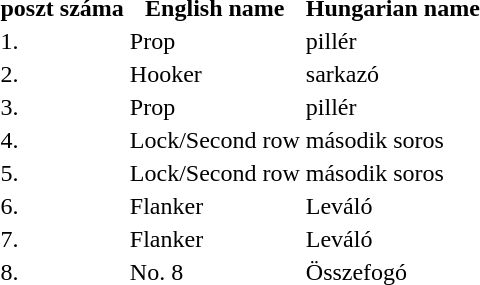<table>
<tr>
<th>poszt száma</th>
<th>English name</th>
<th>Hungarian name</th>
</tr>
<tr>
<td>1.</td>
<td>Prop</td>
<td>pillér</td>
</tr>
<tr>
<td>2.</td>
<td>Hooker</td>
<td>sarkazó</td>
</tr>
<tr>
<td>3.</td>
<td>Prop</td>
<td>pillér</td>
</tr>
<tr>
<td>4.</td>
<td>Lock/Second row</td>
<td>második soros</td>
</tr>
<tr>
<td>5.</td>
<td>Lock/Second row</td>
<td>második soros</td>
</tr>
<tr>
<td>6.</td>
<td>Flanker</td>
<td>Leváló</td>
</tr>
<tr>
<td>7.</td>
<td>Flanker</td>
<td>Leváló</td>
</tr>
<tr>
<td>8.</td>
<td>No. 8</td>
<td>Összefogó</td>
</tr>
<tr>
</tr>
</table>
